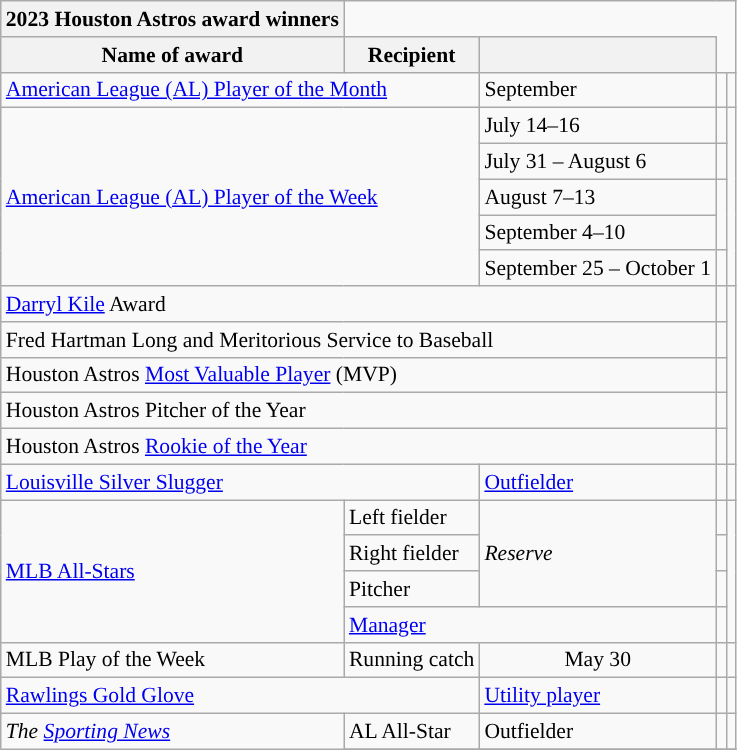<table class="wikitable sortable" margin: 5px; text-align: center; style="font-size: 90%">
<tr>
<th><strong>2023 Houston Astros award winners</strong></th>
</tr>
<tr>
<th>Name of award</th>
<th>Recipient</th>
<th></th>
</tr>
<tr>
<td colspan="2"><a href='#'>American League (AL) Player of the Month</a></td>
<td>September</td>
<td align="center"></td>
<td align="center"></td>
</tr>
<tr>
<td rowspan="5" colspan="2"><a href='#'>American League (AL) Player of the Week</a></td>
<td align="left">July 14–16</td>
<td align="center"></td>
<td rowspan="5" align="center"></td>
</tr>
<tr>
<td align="left">July 31 – August 6</td>
<td align="center"></td>
</tr>
<tr>
<td align="left">August 7–13</td>
<td rowspan="2" align="center"></td>
</tr>
<tr>
<td align="left">September 4–10</td>
</tr>
<tr>
<td align="left">September 25 – October 1</td>
<td align="center"></td>
</tr>
<tr>
<td colspan="3"><a href='#'>Darryl Kile</a> Award</td>
<td align="center"></td>
<td rowspan="5" align="center"></td>
</tr>
<tr>
<td colspan="3">Fred Hartman Long and Meritorious Service to Baseball</td>
<td align="center"></td>
</tr>
<tr>
<td colspan="3">Houston Astros <a href='#'>Most Valuable Player</a> (MVP)</td>
<td align="center"></td>
</tr>
<tr>
<td colspan="3">Houston Astros Pitcher of the Year</td>
<td align="center"></td>
</tr>
<tr>
<td colspan="3">Houston Astros <a href='#'>Rookie of the Year</a></td>
<td align="center"></td>
</tr>
<tr>
<td colspan="2"><a href='#'>Louisville Silver Slugger</a></td>
<td><a href='#'>Outfielder</a></td>
<td align="center"></td>
<td align="center"></td>
</tr>
<tr>
<td rowspan="4"><a href='#'>MLB All-Stars</a></td>
<td align="left">Left fielder</td>
<td align="left" rowspan="3"><em>Reserve</em></td>
<td align="center"></td>
<td align="center" rowspan="4"></td>
</tr>
<tr>
<td align="left">Right fielder</td>
<td align="center"></td>
</tr>
<tr>
<td align="left">Pitcher</td>
<td align="center"></td>
</tr>
<tr>
<td align="left" colspan="2"><a href='#'>Manager</a></td>
<td align="center"></td>
</tr>
<tr>
<td>MLB Play of the Week</td>
<td>Running catch</td>
<td align="center">May 30</td>
<td align="center"></td>
<td align="center"></td>
</tr>
<tr>
<td colspan="2"><a href='#'>Rawlings Gold Glove</a></td>
<td><a href='#'>Utility player</a></td>
<td align="center"></td>
<td align="center"></td>
</tr>
<tr>
<td rowspan="2"><em>The <a href='#'>Sporting News</a></em></td>
<td>AL All-Star</td>
<td>Outfielder</td>
<td align="center"></td>
<td align="center"></td>
</tr>
<tr>
</tr>
</table>
